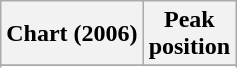<table class="wikitable sortable plainrowheaders" style="text-align:center">
<tr>
<th scope="col">Chart (2006)</th>
<th scope="col">Peak<br> position</th>
</tr>
<tr>
</tr>
<tr>
</tr>
<tr>
</tr>
</table>
